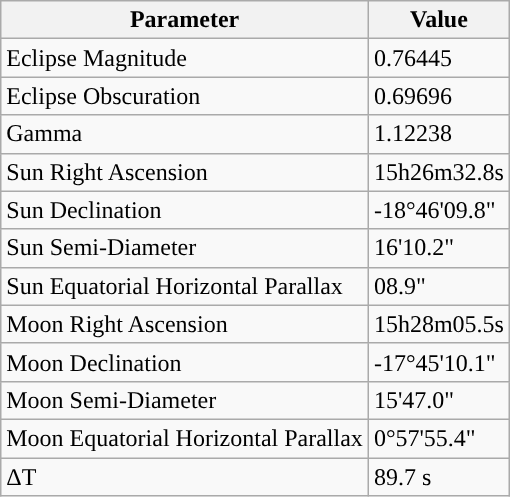<table class="wikitable">
<tr>
<th>Parameter</th>
<th>Value</th>
</tr>
<tr>
<td>Eclipse Magnitude</td>
<td>0.76445</td>
</tr>
<tr>
<td>Eclipse Obscuration</td>
<td>0.69696</td>
</tr>
<tr>
<td>Gamma</td>
<td>1.12238</td>
</tr>
<tr>
<td>Sun Right Ascension</td>
<td>15h26m32.8s</td>
</tr>
<tr>
<td>Sun Declination</td>
<td>-18°46'09.8"</td>
</tr>
<tr>
<td>Sun Semi-Diameter</td>
<td>16'10.2"</td>
</tr>
<tr>
<td>Sun Equatorial Horizontal Parallax</td>
<td>08.9"</td>
</tr>
<tr>
<td>Moon Right Ascension</td>
<td>15h28m05.5s</td>
</tr>
<tr>
<td>Moon Declination</td>
<td>-17°45'10.1"</td>
</tr>
<tr>
<td>Moon Semi-Diameter</td>
<td>15'47.0"</td>
</tr>
<tr>
<td>Moon Equatorial Horizontal Parallax</td>
<td>0°57'55.4"</td>
</tr>
<tr>
<td>ΔT</td>
<td>89.7 s</td>
</tr>
</table>
